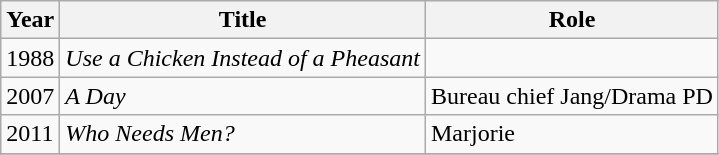<table class="wikitable sortable">
<tr>
<th>Year</th>
<th>Title</th>
<th>Role</th>
</tr>
<tr>
<td>1988</td>
<td><em>Use a Chicken Instead of a Pheasant</em></td>
<td></td>
</tr>
<tr>
<td>2007</td>
<td><em>A Day</em></td>
<td>Bureau chief Jang/Drama PD</td>
</tr>
<tr>
<td>2011</td>
<td><em>Who Needs Men?</em></td>
<td>Marjorie</td>
</tr>
<tr>
</tr>
</table>
